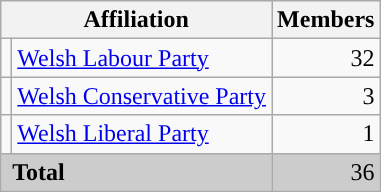<table class="wikitable">
<tr>
<th colspan="2">Affiliation</th>
<th>Members</th>
</tr>
<tr>
<td style="color:inherit;background:"></td>
<td><a href='#'>Welsh Labour Party</a></td>
<td style="text-align:right;">32</td>
</tr>
<tr>
<td style="color:inherit;background:"></td>
<td><a href='#'>Welsh Conservative Party</a></td>
<td style="text-align:right;">3</td>
</tr>
<tr>
<td style="color:inherit;background:"></td>
<td><a href='#'>Welsh Liberal Party</a></td>
<td style="text-align:right;">1</td>
</tr>
<tr style="background:#ccc;">
<td colspan="2"> <strong>Total</strong></td>
<td style="text-align:right;">36</td>
</tr>
</table>
